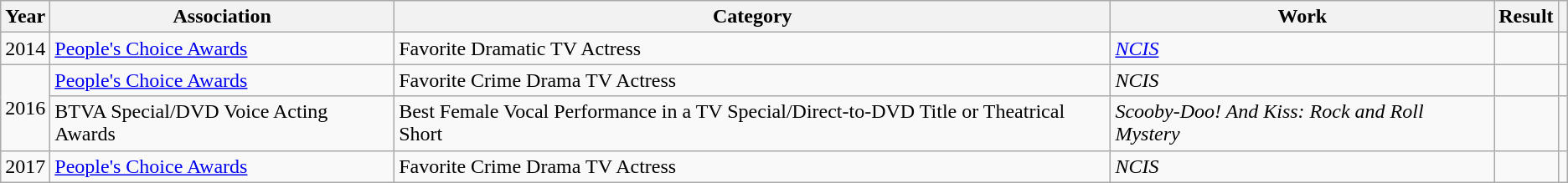<table class="wikitable">
<tr>
<th>Year</th>
<th>Association</th>
<th>Category</th>
<th>Work</th>
<th>Result</th>
<th></th>
</tr>
<tr>
<td>2014</td>
<td><a href='#'>People's Choice Awards</a></td>
<td>Favorite Dramatic TV Actress</td>
<td><em><a href='#'>NCIS</a></em></td>
<td></td>
<td></td>
</tr>
<tr>
<td rowspan="2">2016</td>
<td><a href='#'>People's Choice Awards</a></td>
<td>Favorite Crime Drama TV Actress</td>
<td><em>NCIS</em></td>
<td></td>
<td></td>
</tr>
<tr>
<td>BTVA Special/DVD Voice Acting Awards</td>
<td>Best Female Vocal Performance in a TV Special/Direct-to-DVD Title or Theatrical Short</td>
<td><em>Scooby-Doo! And Kiss: Rock and Roll Mystery</em></td>
<td></td>
<td></td>
</tr>
<tr>
<td>2017</td>
<td><a href='#'>People's Choice Awards</a></td>
<td>Favorite Crime Drama TV Actress</td>
<td><em>NCIS</em></td>
<td></td>
<td></td>
</tr>
</table>
